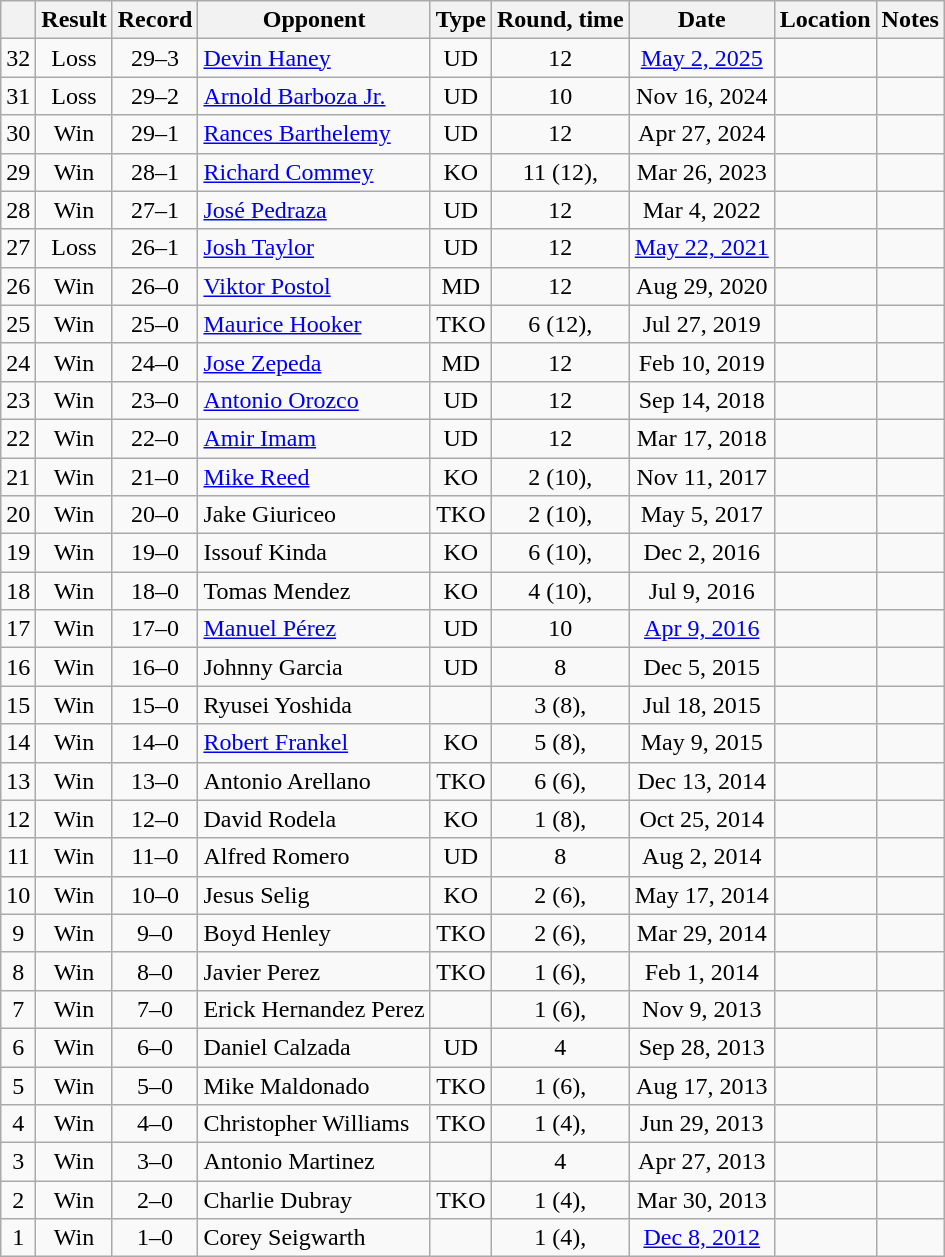<table class="wikitable" style="text-align:center">
<tr>
<th></th>
<th>Result</th>
<th>Record</th>
<th>Opponent</th>
<th>Type</th>
<th>Round, time</th>
<th>Date</th>
<th>Location</th>
<th>Notes</th>
</tr>
<tr>
<td>32</td>
<td>Loss</td>
<td>29–3</td>
<td style="text-align:left;"><a href='#'>Devin Haney</a></td>
<td>UD</td>
<td>12</td>
<td><a href='#'>May 2, 2025</a></td>
<td style="text-align:left;"></td>
<td></td>
</tr>
<tr>
<td>31</td>
<td>Loss</td>
<td>29–2</td>
<td style="text-align:left;"><a href='#'>Arnold Barboza Jr.</a></td>
<td>UD</td>
<td>10</td>
<td>Nov 16, 2024</td>
<td style="text-align:left;"></td>
<td></td>
</tr>
<tr>
<td>30</td>
<td>Win</td>
<td>29–1</td>
<td style="text-align:left;"><a href='#'>Rances Barthelemy</a></td>
<td>UD</td>
<td>12</td>
<td>Apr 27, 2024</td>
<td style="text-align:left;"></td>
<td></td>
</tr>
<tr>
<td>29</td>
<td>Win</td>
<td>28–1</td>
<td style="text-align:left;"><a href='#'>Richard Commey</a></td>
<td>KO</td>
<td>11 (12), </td>
<td>Mar 26, 2023</td>
<td style="text-align:left;"></td>
<td></td>
</tr>
<tr>
<td>28</td>
<td>Win</td>
<td>27–1</td>
<td style="text-align:left;"><a href='#'>José Pedraza</a></td>
<td>UD</td>
<td>12</td>
<td>Mar 4, 2022</td>
<td style="text-align:left;"></td>
<td></td>
</tr>
<tr>
<td>27</td>
<td>Loss</td>
<td>26–1</td>
<td style="text-align:left;"><a href='#'>Josh Taylor</a></td>
<td>UD</td>
<td>12</td>
<td><a href='#'>May 22, 2021</a></td>
<td style="text-align:left;"></td>
<td style="text-align:left;"></td>
</tr>
<tr>
<td>26</td>
<td>Win</td>
<td>26–0</td>
<td style="text-align:left;"><a href='#'>Viktor Postol</a></td>
<td>MD</td>
<td>12</td>
<td>Aug 29, 2020</td>
<td style="text-align:left;"></td>
<td style="text-align:left;"></td>
</tr>
<tr>
<td>25</td>
<td>Win</td>
<td>25–0</td>
<td style="text-align:left;"><a href='#'>Maurice Hooker</a></td>
<td>TKO</td>
<td>6 (12), </td>
<td>Jul 27, 2019</td>
<td style="text-align:left;"></td>
<td style="text-align:left;"></td>
</tr>
<tr>
<td>24</td>
<td>Win</td>
<td>24–0</td>
<td style="text-align:left;"><a href='#'>Jose Zepeda</a></td>
<td>MD</td>
<td>12</td>
<td>Feb 10, 2019</td>
<td style="text-align:left;"></td>
<td style="text-align:left;"></td>
</tr>
<tr>
<td>23</td>
<td>Win</td>
<td>23–0</td>
<td style="text-align:left;"><a href='#'>Antonio Orozco</a></td>
<td>UD</td>
<td>12</td>
<td>Sep 14, 2018</td>
<td style="text-align:left;"></td>
<td style="text-align:left;"></td>
</tr>
<tr>
<td>22</td>
<td>Win</td>
<td>22–0</td>
<td style="text-align:left;"><a href='#'>Amir Imam</a></td>
<td>UD</td>
<td>12</td>
<td>Mar 17, 2018</td>
<td style="text-align:left;"></td>
<td style="text-align:left;"></td>
</tr>
<tr>
<td>21</td>
<td>Win</td>
<td>21–0</td>
<td style="text-align:left;"><a href='#'>Mike Reed</a></td>
<td>KO</td>
<td>2 (10), </td>
<td>Nov 11, 2017</td>
<td style="text-align:left;"></td>
<td style="text-align:left;"></td>
</tr>
<tr>
<td>20</td>
<td>Win</td>
<td>20–0</td>
<td style="text-align:left;">Jake Giuriceo</td>
<td>TKO</td>
<td>2 (10), </td>
<td>May 5, 2017</td>
<td style="text-align:left;"></td>
<td></td>
</tr>
<tr>
<td>19</td>
<td>Win</td>
<td>19–0</td>
<td style="text-align:left;">Issouf Kinda</td>
<td>KO</td>
<td>6 (10), </td>
<td>Dec 2, 2016</td>
<td style="text-align:left;"></td>
<td style="text-align:left;"></td>
</tr>
<tr>
<td>18</td>
<td>Win</td>
<td>18–0</td>
<td style="text-align:left;">Tomas Mendez</td>
<td>KO</td>
<td>4 (10), </td>
<td>Jul 9, 2016</td>
<td style="text-align:left;"></td>
<td style="text-align:left;"></td>
</tr>
<tr>
<td>17</td>
<td>Win</td>
<td>17–0</td>
<td style="text-align:left;"><a href='#'>Manuel Pérez</a></td>
<td>UD</td>
<td>10</td>
<td><a href='#'>Apr 9, 2016</a></td>
<td style="text-align:left;"></td>
<td style="text-align:left;"></td>
</tr>
<tr>
<td>16</td>
<td>Win</td>
<td>16–0</td>
<td style="text-align:left;">Johnny Garcia</td>
<td>UD</td>
<td>8</td>
<td>Dec 5, 2015</td>
<td style="text-align:left;"></td>
<td style="text-align:left;"></td>
</tr>
<tr>
<td>15</td>
<td>Win</td>
<td>15–0</td>
<td style="text-align:left;">Ryusei Yoshida</td>
<td></td>
<td>3 (8), </td>
<td>Jul 18, 2015</td>
<td style="text-align:left;"></td>
<td></td>
</tr>
<tr>
<td>14</td>
<td>Win</td>
<td>14–0</td>
<td style="text-align:left;"><a href='#'>Robert Frankel</a></td>
<td>KO</td>
<td>5 (8), </td>
<td>May 9, 2015</td>
<td style="text-align:left;"></td>
<td></td>
</tr>
<tr>
<td>13</td>
<td>Win</td>
<td>13–0</td>
<td style="text-align:left;">Antonio Arellano</td>
<td>TKO</td>
<td>6 (6), </td>
<td>Dec 13, 2014</td>
<td style="text-align:left;"></td>
<td></td>
</tr>
<tr>
<td>12</td>
<td>Win</td>
<td>12–0</td>
<td style="text-align:left;">David Rodela</td>
<td>KO</td>
<td>1 (8), </td>
<td>Oct 25, 2014</td>
<td style="text-align:left;"></td>
<td></td>
</tr>
<tr>
<td>11</td>
<td>Win</td>
<td>11–0</td>
<td style="text-align:left;">Alfred Romero</td>
<td>UD</td>
<td>8</td>
<td>Aug 2, 2014</td>
<td style="text-align:left;"></td>
<td></td>
</tr>
<tr>
<td>10</td>
<td>Win</td>
<td>10–0</td>
<td style="text-align:left;">Jesus Selig</td>
<td>KO</td>
<td>2 (6), </td>
<td>May 17, 2014</td>
<td style="text-align:left;"></td>
<td></td>
</tr>
<tr>
<td>9</td>
<td>Win</td>
<td>9–0</td>
<td style="text-align:left;">Boyd Henley</td>
<td>TKO</td>
<td>2 (6), </td>
<td>Mar 29, 2014</td>
<td style="text-align:left;"></td>
<td></td>
</tr>
<tr>
<td>8</td>
<td>Win</td>
<td>8–0</td>
<td style="text-align:left;">Javier Perez</td>
<td>TKO</td>
<td>1 (6), </td>
<td>Feb 1, 2014</td>
<td style="text-align:left;"></td>
<td></td>
</tr>
<tr>
<td>7</td>
<td>Win</td>
<td>7–0</td>
<td style="text-align:left;">Erick Hernandez Perez</td>
<td></td>
<td>1 (6), </td>
<td>Nov 9, 2013</td>
<td style="text-align:left;"></td>
<td></td>
</tr>
<tr>
<td>6</td>
<td>Win</td>
<td>6–0</td>
<td style="text-align:left;">Daniel Calzada</td>
<td>UD</td>
<td>4</td>
<td>Sep 28, 2013</td>
<td style="text-align:left;"></td>
<td></td>
</tr>
<tr>
<td>5</td>
<td>Win</td>
<td>5–0</td>
<td style="text-align:left;">Mike Maldonado</td>
<td>TKO</td>
<td>1 (6), </td>
<td>Aug 17, 2013</td>
<td style="text-align:left;"></td>
<td></td>
</tr>
<tr>
<td>4</td>
<td>Win</td>
<td>4–0</td>
<td style="text-align:left;">Christopher Williams</td>
<td>TKO</td>
<td>1 (4), </td>
<td>Jun 29, 2013</td>
<td style="text-align:left;"></td>
<td></td>
</tr>
<tr>
<td>3</td>
<td>Win</td>
<td>3–0</td>
<td style="text-align:left;">Antonio Martinez</td>
<td></td>
<td>4</td>
<td>Apr 27, 2013</td>
<td style="text-align:left;"></td>
<td></td>
</tr>
<tr>
<td>2</td>
<td>Win</td>
<td>2–0</td>
<td style="text-align:left;">Charlie Dubray</td>
<td>TKO</td>
<td>1 (4), </td>
<td>Mar 30, 2013</td>
<td style="text-align:left;"></td>
<td></td>
</tr>
<tr>
<td>1</td>
<td>Win</td>
<td>1–0</td>
<td style="text-align:left;">Corey Seigwarth</td>
<td></td>
<td>1 (4), </td>
<td><a href='#'>Dec 8, 2012</a></td>
<td style="text-align:left;"></td>
<td></td>
</tr>
</table>
